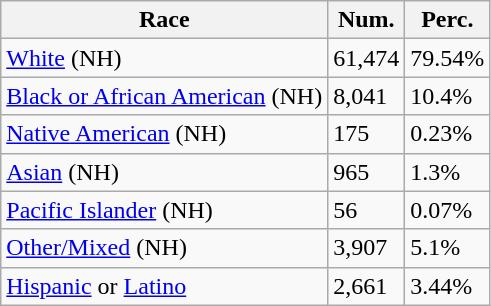<table class="wikitable">
<tr>
<th>Race</th>
<th>Num.</th>
<th>Perc.</th>
</tr>
<tr>
<td><a href='#'>White</a> (NH)</td>
<td>61,474</td>
<td>79.54%</td>
</tr>
<tr>
<td><a href='#'>Black or African American</a> (NH)</td>
<td>8,041</td>
<td>10.4%</td>
</tr>
<tr>
<td><a href='#'>Native American</a> (NH)</td>
<td>175</td>
<td>0.23%</td>
</tr>
<tr>
<td><a href='#'>Asian</a> (NH)</td>
<td>965</td>
<td>1.3%</td>
</tr>
<tr>
<td><a href='#'>Pacific Islander</a> (NH)</td>
<td>56</td>
<td>0.07%</td>
</tr>
<tr>
<td><a href='#'>Other/Mixed</a> (NH)</td>
<td>3,907</td>
<td>5.1%</td>
</tr>
<tr>
<td><a href='#'>Hispanic</a> or <a href='#'>Latino</a></td>
<td>2,661</td>
<td>3.44%</td>
</tr>
</table>
